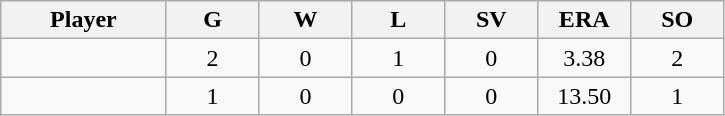<table class="wikitable sortable">
<tr>
<th bgcolor="#DDDDFF" width="16%">Player</th>
<th bgcolor="#DDDDFF" width="9%">G</th>
<th bgcolor="#DDDDFF" width="9%">W</th>
<th bgcolor="#DDDDFF" width="9%">L</th>
<th bgcolor="#DDDDFF" width="9%">SV</th>
<th bgcolor="#DDDDFF" width="9%">ERA</th>
<th bgcolor="#DDDDFF" width="9%">SO</th>
</tr>
<tr align="center">
<td></td>
<td>2</td>
<td>0</td>
<td>1</td>
<td>0</td>
<td>3.38</td>
<td>2</td>
</tr>
<tr align="center">
<td></td>
<td>1</td>
<td>0</td>
<td>0</td>
<td>0</td>
<td>13.50</td>
<td>1</td>
</tr>
</table>
